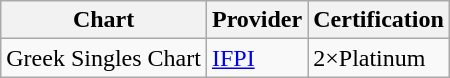<table class="wikitable">
<tr>
<th>Chart</th>
<th>Provider</th>
<th>Certification</th>
</tr>
<tr>
<td>Greek Singles Chart</td>
<td><a href='#'>IFPI</a></td>
<td>2×Platinum</td>
</tr>
</table>
